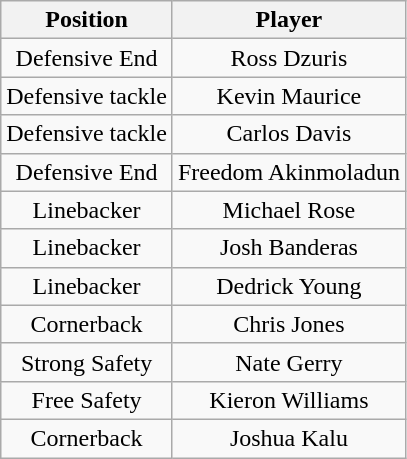<table class="wikitable" style="text-align: center;">
<tr>
<th>Position</th>
<th>Player</th>
</tr>
<tr>
<td>Defensive End</td>
<td>Ross Dzuris</td>
</tr>
<tr>
<td>Defensive tackle</td>
<td>Kevin Maurice</td>
</tr>
<tr>
<td>Defensive tackle</td>
<td>Carlos Davis</td>
</tr>
<tr>
<td>Defensive End</td>
<td>Freedom Akinmoladun</td>
</tr>
<tr>
<td>Linebacker</td>
<td>Michael Rose</td>
</tr>
<tr>
<td>Linebacker</td>
<td>Josh Banderas</td>
</tr>
<tr>
<td>Linebacker</td>
<td>Dedrick Young</td>
</tr>
<tr>
<td>Cornerback</td>
<td>Chris Jones</td>
</tr>
<tr>
<td>Strong Safety</td>
<td>Nate Gerry</td>
</tr>
<tr>
<td>Free Safety</td>
<td>Kieron Williams</td>
</tr>
<tr>
<td>Cornerback</td>
<td>Joshua Kalu</td>
</tr>
</table>
